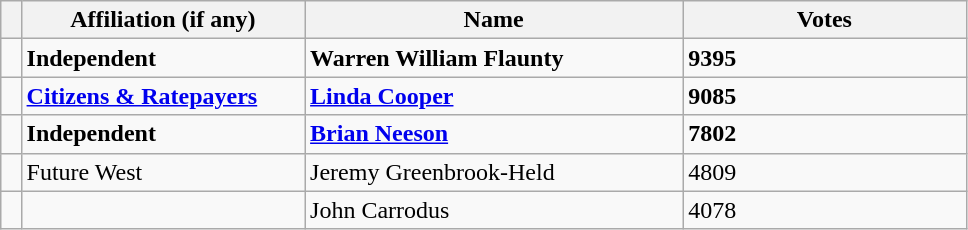<table class="wikitable" style="width:51%;">
<tr>
<th style="width:1%;"></th>
<th style="width:15%;">Affiliation (if any)</th>
<th style="width:20%;">Name</th>
<th style="width:15%;">Votes</th>
</tr>
<tr>
<td bgcolor=></td>
<td><strong>Independent</strong></td>
<td><strong>Warren William Flaunty</strong></td>
<td><strong>9395</strong></td>
</tr>
<tr>
<td bgcolor=></td>
<td><strong><a href='#'>Citizens & Ratepayers</a></strong></td>
<td><strong><a href='#'>Linda Cooper</a></strong></td>
<td><strong>9085</strong></td>
</tr>
<tr>
<td bgcolor=></td>
<td><strong>Independent</strong></td>
<td><strong><a href='#'>Brian Neeson</a></strong></td>
<td><strong>7802</strong></td>
</tr>
<tr>
<td bgcolor=></td>
<td>Future West</td>
<td>Jeremy Greenbrook-Held</td>
<td>4809</td>
</tr>
<tr>
<td bgcolor=></td>
<td></td>
<td>John Carrodus</td>
<td>4078</td>
</tr>
</table>
